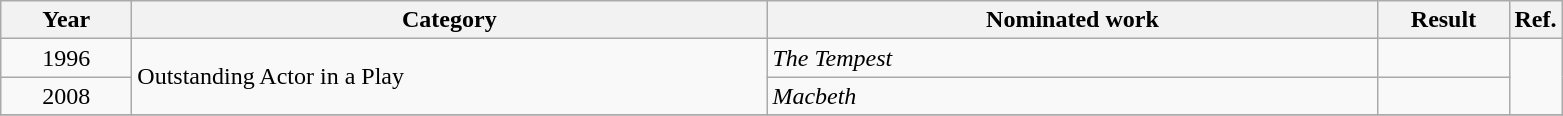<table class="unsortable wikitable">
<tr>
<th scope="col" style="width:5em;">Year</th>
<th scope="col" style="width:26em;">Category</th>
<th scope="col" style="width:25em;">Nominated work</th>
<th scope="col" style="width:5em;">Result</th>
<th class="unsortable">Ref.</th>
</tr>
<tr>
<td style="text-align:center;">1996</td>
<td rowspan=2>Outstanding Actor in a Play</td>
<td><em>The Tempest</em></td>
<td></td>
<td rowspan="2"></td>
</tr>
<tr>
<td style="text-align:center;",>2008</td>
<td><em>Macbeth</em></td>
<td></td>
</tr>
<tr>
</tr>
</table>
